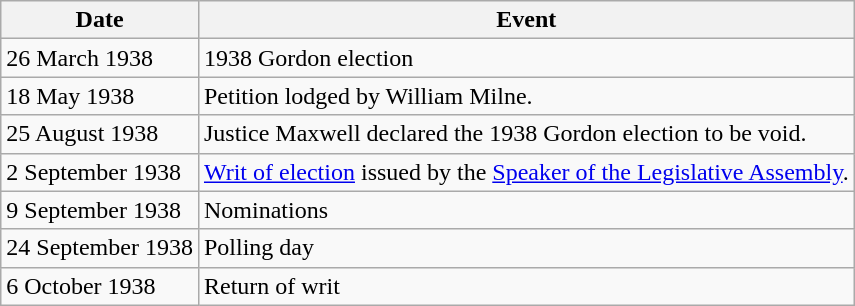<table class="wikitable">
<tr>
<th>Date</th>
<th>Event</th>
</tr>
<tr>
<td>26 March 1938</td>
<td>1938 Gordon election</td>
</tr>
<tr>
<td>18 May 1938</td>
<td>Petition lodged by William Milne.</td>
</tr>
<tr>
<td>25 August 1938</td>
<td>Justice Maxwell declared the 1938 Gordon election to be void.</td>
</tr>
<tr>
<td>2 September 1938</td>
<td><a href='#'>Writ of election</a> issued by the <a href='#'>Speaker of the Legislative Assembly</a>.</td>
</tr>
<tr>
<td>9 September 1938</td>
<td>Nominations</td>
</tr>
<tr>
<td>24 September 1938</td>
<td>Polling day</td>
</tr>
<tr>
<td>6 October 1938</td>
<td>Return of writ</td>
</tr>
</table>
